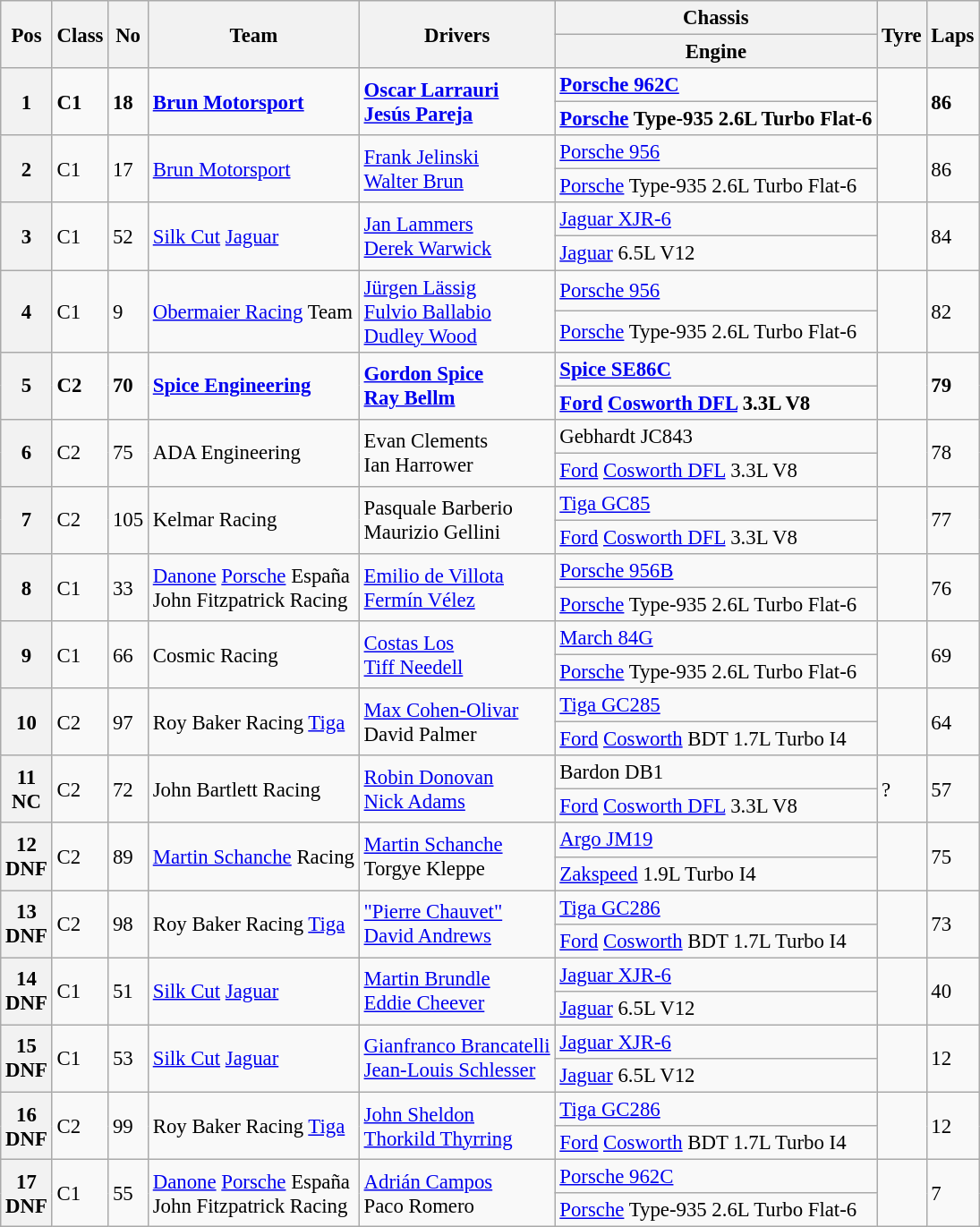<table class="wikitable" style="font-size: 95%;">
<tr>
<th rowspan=2>Pos</th>
<th rowspan=2>Class</th>
<th rowspan=2>No</th>
<th rowspan=2>Team</th>
<th rowspan=2>Drivers</th>
<th>Chassis</th>
<th rowspan=2>Tyre</th>
<th rowspan=2>Laps</th>
</tr>
<tr>
<th>Engine</th>
</tr>
<tr style="font-weight:bold">
<th rowspan=2>1</th>
<td rowspan=2>C1</td>
<td rowspan=2>18</td>
<td rowspan=2> <a href='#'>Brun Motorsport</a></td>
<td rowspan=2> <a href='#'>Oscar Larrauri</a><br> <a href='#'>Jesús Pareja</a></td>
<td><a href='#'>Porsche 962C</a></td>
<td rowspan=2></td>
<td rowspan=2>86</td>
</tr>
<tr style="font-weight:bold">
<td><a href='#'>Porsche</a> Type-935 2.6L Turbo Flat-6</td>
</tr>
<tr>
<th rowspan=2>2</th>
<td rowspan=2>C1</td>
<td rowspan=2>17</td>
<td rowspan=2> <a href='#'>Brun Motorsport</a></td>
<td rowspan=2> <a href='#'>Frank Jelinski</a><br> <a href='#'>Walter Brun</a></td>
<td><a href='#'>Porsche 956</a></td>
<td rowspan=2></td>
<td rowspan=2>86</td>
</tr>
<tr>
<td><a href='#'>Porsche</a> Type-935 2.6L Turbo Flat-6</td>
</tr>
<tr>
<th rowspan=2>3</th>
<td rowspan=2>C1</td>
<td rowspan=2>52</td>
<td rowspan=2> <a href='#'>Silk Cut</a> <a href='#'>Jaguar</a></td>
<td rowspan=2> <a href='#'>Jan Lammers</a><br> <a href='#'>Derek Warwick</a></td>
<td><a href='#'>Jaguar XJR-6</a></td>
<td rowspan=2></td>
<td rowspan=2>84</td>
</tr>
<tr>
<td><a href='#'>Jaguar</a> 6.5L V12</td>
</tr>
<tr>
<th rowspan=2>4</th>
<td rowspan=2>C1</td>
<td rowspan=2>9</td>
<td rowspan=2> <a href='#'>Obermaier Racing</a> Team</td>
<td rowspan=2> <a href='#'>Jürgen Lässig</a><br> <a href='#'>Fulvio Ballabio</a><br> <a href='#'>Dudley Wood</a></td>
<td><a href='#'>Porsche 956</a></td>
<td rowspan=2></td>
<td rowspan=2>82</td>
</tr>
<tr>
<td><a href='#'>Porsche</a> Type-935 2.6L Turbo Flat-6</td>
</tr>
<tr style="font-weight:bold">
<th rowspan=2>5</th>
<td rowspan=2>C2</td>
<td rowspan=2>70</td>
<td rowspan=2> <a href='#'>Spice Engineering</a></td>
<td rowspan=2> <a href='#'>Gordon Spice</a><br> <a href='#'>Ray Bellm</a></td>
<td><a href='#'>Spice SE86C</a></td>
<td rowspan=2></td>
<td rowspan=2>79</td>
</tr>
<tr style="font-weight:bold">
<td><a href='#'>Ford</a> <a href='#'>Cosworth DFL</a> 3.3L V8</td>
</tr>
<tr>
<th rowspan=2>6</th>
<td rowspan=2>C2</td>
<td rowspan=2>75</td>
<td rowspan=2> ADA Engineering</td>
<td rowspan=2> Evan Clements<br> Ian Harrower</td>
<td>Gebhardt JC843</td>
<td rowspan=2></td>
<td rowspan=2>78</td>
</tr>
<tr>
<td><a href='#'>Ford</a> <a href='#'>Cosworth DFL</a> 3.3L V8</td>
</tr>
<tr>
<th rowspan=2>7</th>
<td rowspan=2>C2</td>
<td rowspan=2>105</td>
<td rowspan=2> Kelmar Racing</td>
<td rowspan=2> Pasquale Barberio<br> Maurizio Gellini</td>
<td><a href='#'>Tiga GC85</a></td>
<td rowspan=2></td>
<td rowspan=2>77</td>
</tr>
<tr>
<td><a href='#'>Ford</a> <a href='#'>Cosworth DFL</a> 3.3L V8</td>
</tr>
<tr>
<th rowspan=2>8</th>
<td rowspan=2>C1</td>
<td rowspan=2>33</td>
<td rowspan=2> <a href='#'>Danone</a> <a href='#'>Porsche</a> España<br> John Fitzpatrick Racing</td>
<td rowspan=2> <a href='#'>Emilio de Villota</a><br> <a href='#'>Fermín Vélez</a></td>
<td><a href='#'>Porsche 956B</a></td>
<td rowspan=2></td>
<td rowspan=2>76</td>
</tr>
<tr>
<td><a href='#'>Porsche</a> Type-935 2.6L Turbo Flat-6</td>
</tr>
<tr>
<th rowspan=2>9</th>
<td rowspan=2>C1</td>
<td rowspan=2>66</td>
<td rowspan=2> Cosmic Racing</td>
<td rowspan=2> <a href='#'>Costas Los</a><br> <a href='#'>Tiff Needell</a></td>
<td><a href='#'>March 84G</a></td>
<td rowspan=2></td>
<td rowspan=2>69</td>
</tr>
<tr>
<td><a href='#'>Porsche</a> Type-935 2.6L Turbo Flat-6</td>
</tr>
<tr>
<th rowspan=2>10</th>
<td rowspan=2>C2</td>
<td rowspan=2>97</td>
<td rowspan=2> Roy Baker Racing <a href='#'>Tiga</a></td>
<td rowspan=2> <a href='#'>Max Cohen-Olivar</a><br> David Palmer</td>
<td><a href='#'>Tiga GC285</a></td>
<td rowspan=2></td>
<td rowspan=2>64</td>
</tr>
<tr>
<td><a href='#'>Ford</a> <a href='#'>Cosworth</a> BDT 1.7L Turbo I4</td>
</tr>
<tr>
<th rowspan=2>11<br>NC</th>
<td rowspan=2>C2</td>
<td rowspan=2>72</td>
<td rowspan=2> John Bartlett Racing</td>
<td rowspan=2> <a href='#'>Robin Donovan</a><br> <a href='#'>Nick Adams</a></td>
<td>Bardon DB1</td>
<td rowspan=2>?</td>
<td rowspan=2>57</td>
</tr>
<tr>
<td><a href='#'>Ford</a> <a href='#'>Cosworth DFL</a> 3.3L V8</td>
</tr>
<tr>
<th rowspan=2>12<br>DNF</th>
<td rowspan=2>C2</td>
<td rowspan=2>89</td>
<td rowspan=2> <a href='#'>Martin Schanche</a> Racing</td>
<td rowspan=2> <a href='#'>Martin Schanche</a><br> Torgye Kleppe</td>
<td><a href='#'>Argo JM19</a></td>
<td rowspan=2></td>
<td rowspan=2>75</td>
</tr>
<tr>
<td><a href='#'>Zakspeed</a> 1.9L Turbo I4</td>
</tr>
<tr>
<th rowspan=2>13<br>DNF</th>
<td rowspan=2>C2</td>
<td rowspan=2>98</td>
<td rowspan=2> Roy Baker Racing <a href='#'>Tiga</a></td>
<td rowspan=2> <a href='#'>"Pierre Chauvet"</a><br> <a href='#'>David Andrews</a></td>
<td><a href='#'>Tiga GC286</a></td>
<td rowspan=2></td>
<td rowspan=2>73</td>
</tr>
<tr>
<td><a href='#'>Ford</a> <a href='#'>Cosworth</a> BDT 1.7L Turbo I4</td>
</tr>
<tr>
<th rowspan=2>14<br>DNF</th>
<td rowspan=2>C1</td>
<td rowspan=2>51</td>
<td rowspan=2> <a href='#'>Silk Cut</a> <a href='#'>Jaguar</a></td>
<td rowspan=2> <a href='#'>Martin Brundle</a><br> <a href='#'>Eddie Cheever</a></td>
<td><a href='#'>Jaguar XJR-6</a></td>
<td rowspan=2></td>
<td rowspan=2>40</td>
</tr>
<tr>
<td><a href='#'>Jaguar</a> 6.5L V12</td>
</tr>
<tr>
<th rowspan=2>15<br>DNF</th>
<td rowspan=2>C1</td>
<td rowspan=2>53</td>
<td rowspan=2> <a href='#'>Silk Cut</a> <a href='#'>Jaguar</a></td>
<td rowspan=2> <a href='#'>Gianfranco Brancatelli</a><br> <a href='#'>Jean-Louis Schlesser</a></td>
<td><a href='#'>Jaguar XJR-6</a></td>
<td rowspan=2></td>
<td rowspan=2>12</td>
</tr>
<tr>
<td><a href='#'>Jaguar</a> 6.5L V12</td>
</tr>
<tr>
<th rowspan=2>16<br>DNF</th>
<td rowspan=2>C2</td>
<td rowspan=2>99</td>
<td rowspan=2> Roy Baker Racing <a href='#'>Tiga</a></td>
<td rowspan=2> <a href='#'>John Sheldon</a><br> <a href='#'>Thorkild Thyrring</a></td>
<td><a href='#'>Tiga GC286</a></td>
<td rowspan=2></td>
<td rowspan=2>12</td>
</tr>
<tr>
<td><a href='#'>Ford</a> <a href='#'>Cosworth</a> BDT 1.7L Turbo I4</td>
</tr>
<tr>
<th rowspan=2>17<br>DNF</th>
<td rowspan=2>C1</td>
<td rowspan=2>55</td>
<td rowspan=2> <a href='#'>Danone</a> <a href='#'>Porsche</a> España<br> John Fitzpatrick Racing</td>
<td rowspan=2> <a href='#'>Adrián Campos</a><br> Paco Romero</td>
<td><a href='#'>Porsche 962C</a></td>
<td rowspan=2></td>
<td rowspan=2>7</td>
</tr>
<tr>
<td><a href='#'>Porsche</a> Type-935 2.6L Turbo Flat-6</td>
</tr>
</table>
